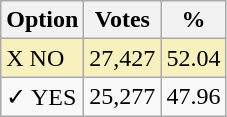<table class="wikitable">
<tr>
<th>Option</th>
<th>Votes</th>
<th>%</th>
</tr>
<tr>
<td style=background:#f8f1bd>X NO</td>
<td style=background:#f8f1bd>27,427</td>
<td style=background:#f8f1bd>52.04</td>
</tr>
<tr>
<td>✓ YES</td>
<td>25,277</td>
<td>47.96</td>
</tr>
</table>
